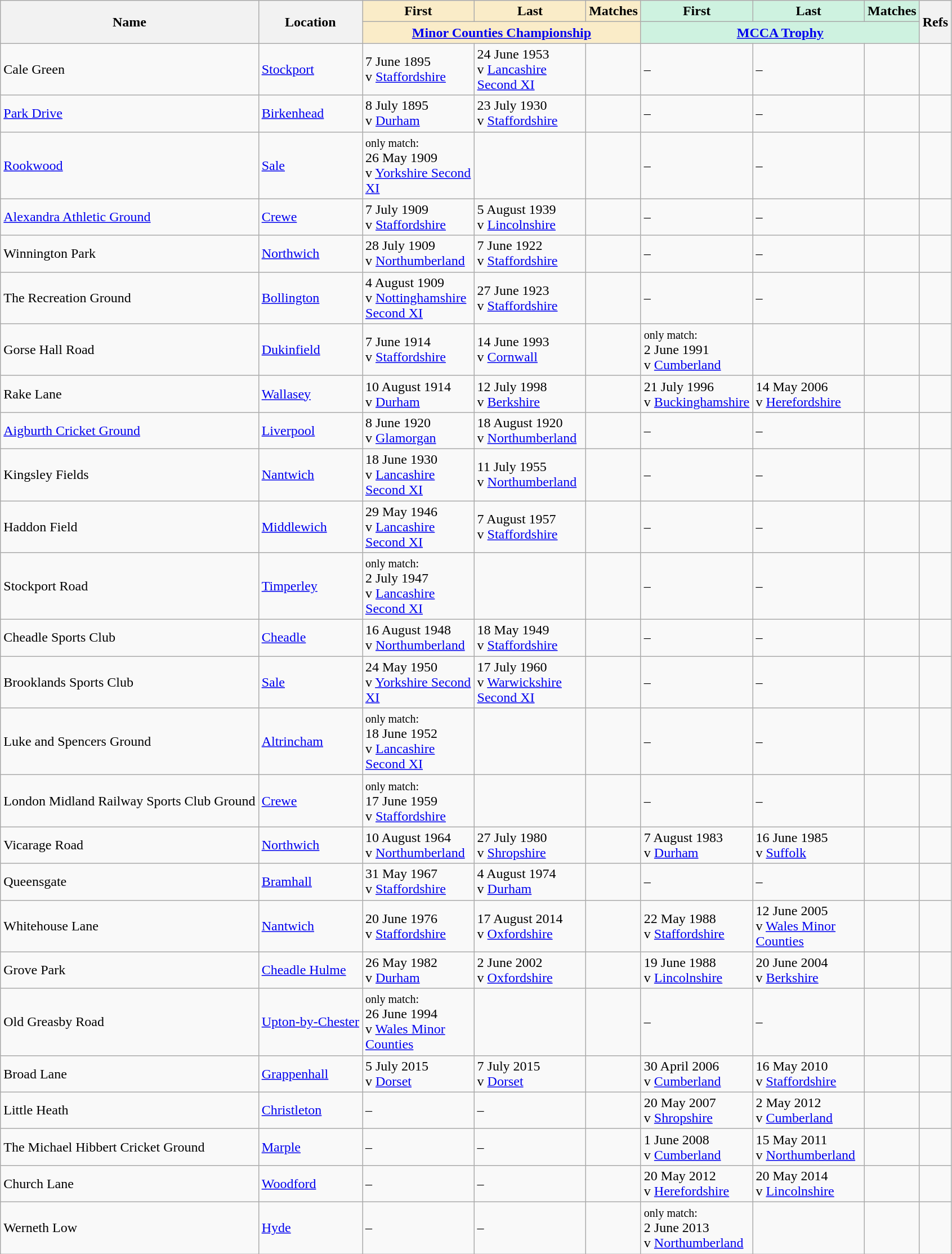<table class="wikitable sortable">
<tr>
<th rowspan="2">Name</th>
<th rowspan="2">Location</th>
<th width="125" class="unsortable" style="background:#faecc8">First</th>
<th width="125" class="unsortable" style="background:#faecc8">Last</th>
<th style="background:#faecc8">Matches</th>
<th width="125" class="unsortable" style="background:#cef2e0">First</th>
<th width="125" class="unsortable" style="background:#cef2e0">Last</th>
<th style="background:#cef2e0">Matches</th>
<th rowspan="2" class="unsortable">Refs</th>
</tr>
<tr class="unsortable">
<th colspan="3" style="background:#faecc8"><a href='#'>Minor Counties Championship</a></th>
<th colspan="3" style="background:#cef2e0"><a href='#'>MCCA Trophy</a></th>
</tr>
<tr>
<td>Cale Green</td>
<td><a href='#'>Stockport</a></td>
<td>7 June 1895<br>v <a href='#'>Staffordshire</a></td>
<td>24 June 1953<br>v <a href='#'>Lancashire Second XI</a></td>
<td></td>
<td>–</td>
<td>–</td>
<td></td>
<td></td>
</tr>
<tr>
<td><a href='#'>Park Drive</a><br></td>
<td><a href='#'>Birkenhead</a></td>
<td>8 July 1895<br>v <a href='#'>Durham</a></td>
<td>23 July 1930<br>v <a href='#'>Staffordshire</a></td>
<td></td>
<td>–</td>
<td>–</td>
<td></td>
<td></td>
</tr>
<tr>
<td><a href='#'>Rookwood</a></td>
<td><a href='#'>Sale</a></td>
<td><small>only match:</small><br>26 May 1909<br>v <a href='#'>Yorkshire Second XI</a></td>
<td> </td>
<td></td>
<td>–</td>
<td>–</td>
<td></td>
<td></td>
</tr>
<tr>
<td><a href='#'>Alexandra Athletic Ground</a></td>
<td><a href='#'>Crewe</a></td>
<td>7 July 1909<br>v <a href='#'>Staffordshire</a></td>
<td>5 August 1939<br>v <a href='#'>Lincolnshire</a></td>
<td></td>
<td>–</td>
<td>–</td>
<td></td>
<td></td>
</tr>
<tr>
<td>Winnington Park<br></td>
<td><a href='#'>Northwich</a></td>
<td>28 July 1909<br>v <a href='#'>Northumberland</a></td>
<td>7 June 1922<br>v <a href='#'>Staffordshire</a></td>
<td></td>
<td>–</td>
<td>–</td>
<td></td>
<td></td>
</tr>
<tr>
<td>The Recreation Ground</td>
<td><a href='#'>Bollington</a></td>
<td>4 August 1909<br>v <a href='#'>Nottinghamshire Second XI</a></td>
<td>27 June 1923<br>v <a href='#'>Staffordshire</a></td>
<td></td>
<td>–</td>
<td>–</td>
<td></td>
<td></td>
</tr>
<tr>
<td>Gorse Hall Road</td>
<td><a href='#'>Dukinfield</a></td>
<td>7 June 1914<br>v <a href='#'>Staffordshire</a></td>
<td>14 June 1993<br>v <a href='#'>Cornwall</a></td>
<td></td>
<td><small>only match:</small><br>2 June 1991<br>v <a href='#'>Cumberland</a></td>
<td> </td>
<td></td>
<td></td>
</tr>
<tr>
<td>Rake Lane</td>
<td><a href='#'>Wallasey</a></td>
<td>10 August 1914<br>v <a href='#'>Durham</a></td>
<td>12 July 1998<br>v <a href='#'>Berkshire</a></td>
<td></td>
<td>21 July 1996<br>v <a href='#'>Buckinghamshire</a></td>
<td>14 May 2006<br>v <a href='#'>Herefordshire</a></td>
<td></td>
<td></td>
</tr>
<tr>
<td><a href='#'>Aigburth Cricket Ground</a><br></td>
<td><a href='#'>Liverpool</a></td>
<td>8 June 1920<br>v <a href='#'>Glamorgan</a></td>
<td>18 August 1920<br>v <a href='#'>Northumberland</a></td>
<td></td>
<td>–</td>
<td>–</td>
<td></td>
<td></td>
</tr>
<tr>
<td>Kingsley Fields</td>
<td><a href='#'>Nantwich</a></td>
<td>18 June 1930<br>v <a href='#'>Lancashire Second XI</a></td>
<td>11 July 1955<br>v <a href='#'>Northumberland</a></td>
<td></td>
<td>–</td>
<td>–</td>
<td></td>
<td></td>
</tr>
<tr>
<td>Haddon Field</td>
<td><a href='#'>Middlewich</a></td>
<td>29 May 1946<br>v <a href='#'>Lancashire Second XI</a></td>
<td>7 August 1957<br>v <a href='#'>Staffordshire</a></td>
<td></td>
<td>–</td>
<td>–</td>
<td></td>
<td></td>
</tr>
<tr>
<td>Stockport Road<br></td>
<td><a href='#'>Timperley</a></td>
<td><small>only match:</small><br>2 July 1947<br>v <a href='#'>Lancashire Second XI</a></td>
<td> </td>
<td></td>
<td>–</td>
<td>–</td>
<td></td>
<td></td>
</tr>
<tr>
<td>Cheadle Sports Club</td>
<td><a href='#'>Cheadle</a></td>
<td>16 August 1948<br>v <a href='#'>Northumberland</a></td>
<td>18 May 1949<br>v <a href='#'>Staffordshire</a></td>
<td></td>
<td>–</td>
<td>–</td>
<td></td>
<td></td>
</tr>
<tr>
<td>Brooklands Sports Club</td>
<td><a href='#'>Sale</a></td>
<td>24 May 1950<br>v <a href='#'>Yorkshire Second XI</a></td>
<td>17 July 1960<br>v <a href='#'>Warwickshire Second XI</a></td>
<td></td>
<td>–</td>
<td>–</td>
<td></td>
<td></td>
</tr>
<tr>
<td>Luke and Spencers Ground</td>
<td><a href='#'>Altrincham</a></td>
<td><small>only match:</small><br>18 June 1952<br>v <a href='#'>Lancashire Second XI</a></td>
<td> </td>
<td></td>
<td>–</td>
<td>–</td>
<td></td>
<td></td>
</tr>
<tr>
<td>London Midland Railway Sports Club Ground</td>
<td><a href='#'>Crewe</a></td>
<td><small>only match:</small><br>17 June 1959<br>v <a href='#'>Staffordshire</a></td>
<td> </td>
<td></td>
<td>–</td>
<td>–</td>
<td></td>
<td></td>
</tr>
<tr>
<td>Vicarage Road</td>
<td><a href='#'>Northwich</a></td>
<td>10 August 1964<br>v <a href='#'>Northumberland</a></td>
<td>27 July 1980<br>v <a href='#'>Shropshire</a></td>
<td></td>
<td>7 August 1983<br>v <a href='#'>Durham</a></td>
<td>16 June 1985<br>v <a href='#'>Suffolk</a></td>
<td></td>
<td></td>
</tr>
<tr>
<td>Queensgate</td>
<td><a href='#'>Bramhall</a></td>
<td>31 May 1967<br>v <a href='#'>Staffordshire</a></td>
<td>4 August 1974<br>v <a href='#'>Durham</a></td>
<td></td>
<td>–</td>
<td>–</td>
<td></td>
<td></td>
</tr>
<tr>
<td>Whitehouse Lane<br></td>
<td><a href='#'>Nantwich</a></td>
<td>20 June 1976<br>v <a href='#'>Staffordshire</a></td>
<td>17 August 2014<br>v <a href='#'>Oxfordshire</a></td>
<td></td>
<td>22 May 1988<br>v <a href='#'>Staffordshire</a></td>
<td>12 June 2005<br>v <a href='#'>Wales Minor Counties</a></td>
<td></td>
<td></td>
</tr>
<tr>
<td>Grove Park</td>
<td><a href='#'>Cheadle Hulme</a></td>
<td>26 May 1982<br>v <a href='#'>Durham</a></td>
<td>2 June 2002<br>v <a href='#'>Oxfordshire</a></td>
<td></td>
<td>19 June 1988<br>v <a href='#'>Lincolnshire</a></td>
<td>20 June 2004<br>v <a href='#'>Berkshire</a></td>
<td></td>
<td></td>
</tr>
<tr>
<td>Old Greasby Road<br></td>
<td><a href='#'>Upton-by-Chester</a></td>
<td><small>only match:</small><br>26 June 1994<br>v <a href='#'>Wales Minor Counties</a></td>
<td> </td>
<td></td>
<td>–</td>
<td>–</td>
<td></td>
<td></td>
</tr>
<tr>
<td>Broad Lane</td>
<td><a href='#'>Grappenhall</a></td>
<td>5 July 2015<br>v <a href='#'>Dorset</a></td>
<td>7 July 2015 <br>v <a href='#'>Dorset</a></td>
<td></td>
<td>30 April 2006<br>v <a href='#'>Cumberland</a></td>
<td>16 May 2010<br>v <a href='#'>Staffordshire</a></td>
<td></td>
<td></td>
</tr>
<tr>
<td>Little Heath</td>
<td><a href='#'>Christleton</a></td>
<td>–</td>
<td>–</td>
<td></td>
<td>20 May 2007<br>v <a href='#'>Shropshire</a></td>
<td>2 May 2012<br>v <a href='#'>Cumberland</a></td>
<td></td>
<td></td>
</tr>
<tr>
<td>The Michael Hibbert Cricket Ground</td>
<td><a href='#'>Marple</a></td>
<td>–</td>
<td>–</td>
<td></td>
<td>1 June 2008<br>v <a href='#'>Cumberland</a></td>
<td>15 May 2011<br>v <a href='#'>Northumberland</a></td>
<td></td>
<td></td>
</tr>
<tr>
<td>Church Lane</td>
<td><a href='#'>Woodford</a></td>
<td>–</td>
<td>–</td>
<td></td>
<td>20 May 2012<br>v <a href='#'>Herefordshire</a></td>
<td>20 May 2014<br>v <a href='#'>Lincolnshire</a></td>
<td></td>
<td></td>
</tr>
<tr>
<td>Werneth Low</td>
<td><a href='#'>Hyde</a></td>
<td>–</td>
<td>–</td>
<td></td>
<td><small>only match:</small><br>2 June 2013<br>v <a href='#'>Northumberland</a></td>
<td> </td>
<td></td>
<td></td>
</tr>
</table>
